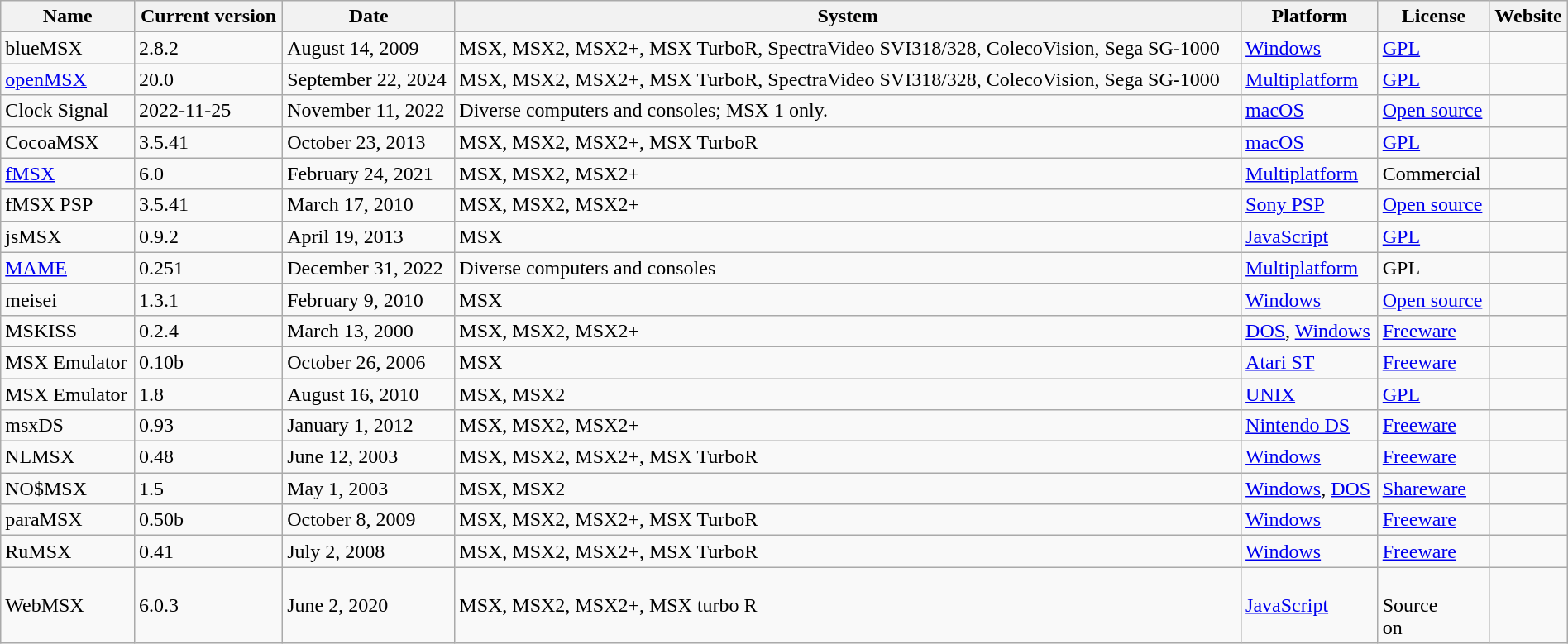<table class="wikitable sortable sort-under" style="width:100%">
<tr>
<th>Name</th>
<th>Current version</th>
<th>Date</th>
<th>System</th>
<th>Platform</th>
<th>License</th>
<th>Website</th>
</tr>
<tr>
<td>blueMSX</td>
<td>2.8.2</td>
<td>August 14, 2009</td>
<td>MSX, MSX2, MSX2+, MSX TurboR, SpectraVideo SVI318/328, ColecoVision, Sega SG-1000</td>
<td><a href='#'>Windows</a></td>
<td><a href='#'>GPL</a></td>
<td></td>
</tr>
<tr>
<td><a href='#'>openMSX</a></td>
<td>20.0</td>
<td>September 22, 2024</td>
<td>MSX, MSX2, MSX2+, MSX TurboR, SpectraVideo SVI318/328, ColecoVision, Sega SG-1000</td>
<td><a href='#'>Multiplatform</a></td>
<td><a href='#'>GPL</a></td>
<td></td>
</tr>
<tr>
<td>Clock Signal</td>
<td>2022-11-25</td>
<td>November 11, 2022</td>
<td>Diverse computers and consoles; MSX 1 only.</td>
<td><a href='#'>macOS</a></td>
<td><a href='#'>Open source</a></td>
<td></td>
</tr>
<tr>
<td>CocoaMSX</td>
<td>3.5.41</td>
<td>October 23, 2013</td>
<td>MSX, MSX2, MSX2+, MSX TurboR</td>
<td><a href='#'>macOS</a></td>
<td><a href='#'>GPL</a></td>
<td></td>
</tr>
<tr>
<td><a href='#'>fMSX</a></td>
<td>6.0</td>
<td>February 24, 2021</td>
<td>MSX, MSX2, MSX2+</td>
<td><a href='#'>Multiplatform</a></td>
<td>Commercial</td>
<td></td>
</tr>
<tr>
<td>fMSX PSP</td>
<td>3.5.41</td>
<td>March 17, 2010</td>
<td>MSX, MSX2, MSX2+</td>
<td><a href='#'>Sony PSP</a></td>
<td><a href='#'>Open source</a></td>
<td></td>
</tr>
<tr>
<td>jsMSX</td>
<td>0.9.2</td>
<td>April 19, 2013</td>
<td>MSX</td>
<td><a href='#'>JavaScript</a></td>
<td><a href='#'>GPL</a></td>
<td></td>
</tr>
<tr>
<td><a href='#'>MAME</a></td>
<td>0.251</td>
<td>December 31, 2022</td>
<td>Diverse computers and consoles</td>
<td><a href='#'>Multiplatform</a></td>
<td>GPL</td>
<td></td>
</tr>
<tr>
<td>meisei</td>
<td>1.3.1</td>
<td>February 9, 2010</td>
<td>MSX</td>
<td><a href='#'>Windows</a></td>
<td><a href='#'>Open source</a></td>
<td></td>
</tr>
<tr>
<td>MSKISS</td>
<td>0.2.4</td>
<td>March 13, 2000</td>
<td>MSX, MSX2, MSX2+</td>
<td><a href='#'>DOS</a>, <a href='#'>Windows</a></td>
<td><a href='#'>Freeware</a></td>
<td></td>
</tr>
<tr>
<td>MSX Emulator</td>
<td>0.10b</td>
<td>October 26, 2006</td>
<td>MSX</td>
<td><a href='#'>Atari ST</a></td>
<td><a href='#'>Freeware</a></td>
<td></td>
</tr>
<tr>
<td>MSX Emulator</td>
<td>1.8</td>
<td>August 16, 2010</td>
<td>MSX, MSX2</td>
<td><a href='#'>UNIX</a></td>
<td><a href='#'>GPL</a></td>
<td></td>
</tr>
<tr>
<td>msxDS</td>
<td>0.93</td>
<td>January 1, 2012</td>
<td>MSX, MSX2, MSX2+</td>
<td><a href='#'>Nintendo DS</a></td>
<td><a href='#'>Freeware</a></td>
<td></td>
</tr>
<tr>
<td>NLMSX</td>
<td>0.48</td>
<td>June 12, 2003</td>
<td>MSX, MSX2, MSX2+, MSX TurboR</td>
<td><a href='#'>Windows</a></td>
<td><a href='#'>Freeware</a></td>
<td></td>
</tr>
<tr>
<td>NO$MSX</td>
<td>1.5</td>
<td>May 1, 2003</td>
<td>MSX, MSX2</td>
<td><a href='#'>Windows</a>, <a href='#'>DOS</a></td>
<td><a href='#'>Shareware</a></td>
<td></td>
</tr>
<tr>
<td>paraMSX</td>
<td>0.50b</td>
<td>October 8, 2009</td>
<td>MSX, MSX2, MSX2+, MSX TurboR</td>
<td><a href='#'>Windows</a></td>
<td><a href='#'>Freeware</a></td>
<td></td>
</tr>
<tr>
<td>RuMSX</td>
<td>0.41</td>
<td>July 2, 2008</td>
<td>MSX, MSX2, MSX2+, MSX TurboR</td>
<td><a href='#'>Windows</a></td>
<td><a href='#'>Freeware</a></td>
<td></td>
</tr>
<tr>
<td>WebMSX</td>
<td>6.0.3</td>
<td>June 2, 2020</td>
<td>MSX, MSX2, MSX2+, MSX turbo R</td>
<td><a href='#'>JavaScript</a></td>
<td><br>Source<br>on </td>
<td></td>
</tr>
</table>
